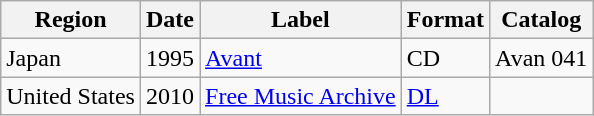<table class="wikitable">
<tr>
<th>Region</th>
<th>Date</th>
<th>Label</th>
<th>Format</th>
<th>Catalog</th>
</tr>
<tr>
<td>Japan</td>
<td>1995</td>
<td><a href='#'>Avant</a></td>
<td>CD</td>
<td>Avan 041</td>
</tr>
<tr>
<td>United States</td>
<td>2010</td>
<td><a href='#'>Free Music Archive</a></td>
<td><a href='#'>DL</a></td>
<td></td>
</tr>
</table>
